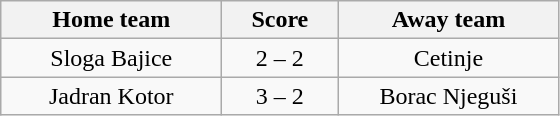<table class="wikitable" style="text-align: center">
<tr>
<th width=140>Home team</th>
<th width=70>Score</th>
<th width=140>Away team</th>
</tr>
<tr>
<td>Sloga Bajice</td>
<td>2 – 2</td>
<td>Cetinje</td>
</tr>
<tr>
<td>Jadran Kotor</td>
<td>3 – 2</td>
<td>Borac Njeguši</td>
</tr>
</table>
